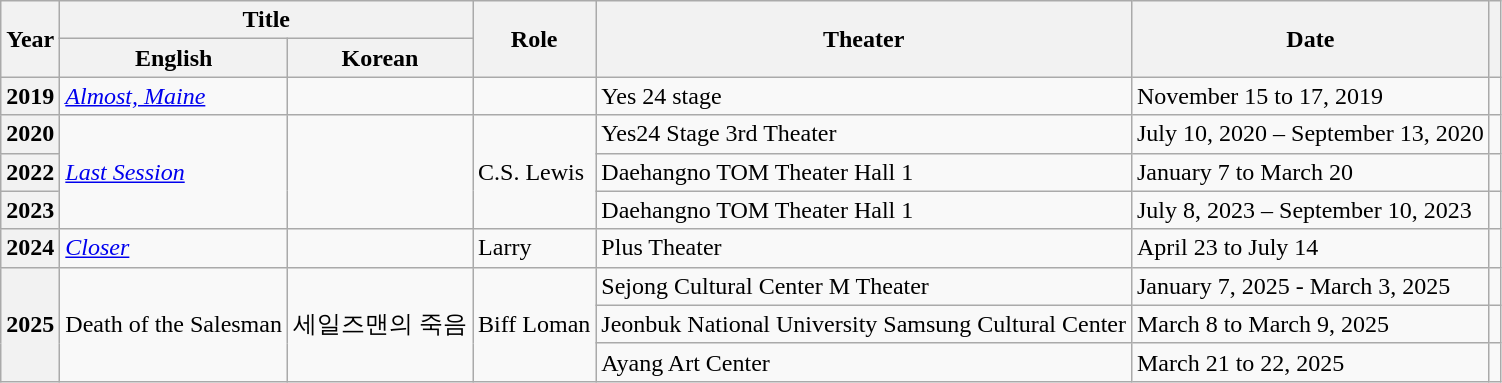<table class="wikitable sortable plainrowheaders">
<tr>
<th rowspan="2" scope="col">Year</th>
<th colspan="2" scope="col">Title</th>
<th rowspan="2" scope="col">Role</th>
<th rowspan="2" scope="col">Theater</th>
<th rowspan="2" scope="col">Date</th>
<th rowspan="2" scope="col" class="unsortable"></th>
</tr>
<tr>
<th>English</th>
<th>Korean</th>
</tr>
<tr>
<th scope="row">2019</th>
<td><em><a href='#'>Almost, Maine</a></em></td>
<td></td>
<td></td>
<td>Yes 24 stage</td>
<td>November 15 to 17, 2019</td>
<td style="text-align:center"></td>
</tr>
<tr>
<th scope="row">2020</th>
<td rowspan="3"><em><a href='#'>Last Session</a></em></td>
<td rowspan="3"></td>
<td rowspan="3">C.S. Lewis</td>
<td>Yes24 Stage 3rd Theater</td>
<td>July 10, 2020 – September 13, 2020</td>
<td style="text-align:center"></td>
</tr>
<tr>
<th scope="row">2022</th>
<td>Daehangno TOM Theater Hall 1</td>
<td>January 7 to March 20</td>
<td style="text-align:center"></td>
</tr>
<tr>
<th scope="row">2023</th>
<td>Daehangno TOM Theater Hall 1</td>
<td>July 8, 2023 – September 10, 2023</td>
<td style="text-align:center"></td>
</tr>
<tr>
<th scope="row">2024</th>
<td><em><a href='#'>Closer</a></em></td>
<td></td>
<td>Larry</td>
<td>Plus Theater</td>
<td>April 23 to July 14</td>
<td style="text-align:center"></td>
</tr>
<tr>
<th rowspan="3">2025</th>
<td rowspan="3">Death of the Salesman</td>
<td rowspan="3">세일즈맨의 죽음</td>
<td rowspan="3">Biff Loman</td>
<td>Sejong Cultural Center M Theater</td>
<td>January 7, 2025 - March 3, 2025</td>
<td></td>
</tr>
<tr>
<td>Jeonbuk National University Samsung Cultural Center</td>
<td>March 8 to March 9, 2025</td>
<td></td>
</tr>
<tr>
<td>Ayang Art Center</td>
<td>March 21 to 22, 2025</td>
<td></td>
</tr>
</table>
